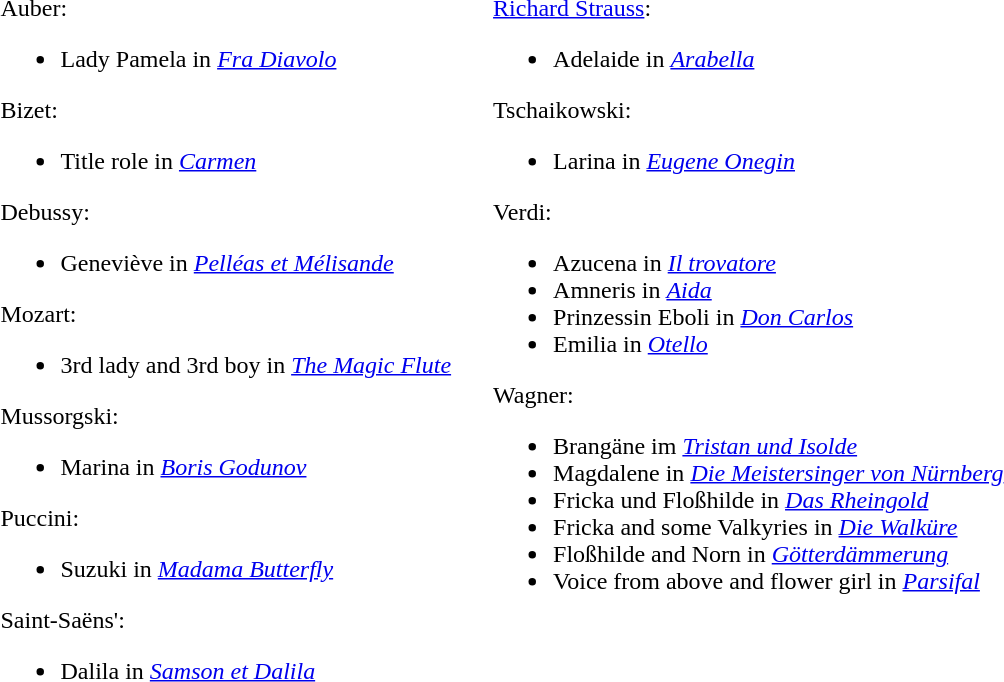<table>
<tr>
<td valign="top"><br>Auber:<ul><li>Lady Pamela in <em><a href='#'>Fra Diavolo</a></em></li></ul>Bizet:<ul><li>Title role in <em><a href='#'>Carmen</a></em></li></ul>Debussy:<ul><li>Geneviève in <em><a href='#'>Pelléas et Mélisande</a></em></li></ul>Mozart:<ul><li>3rd lady and 3rd boy in <em><a href='#'>The Magic Flute</a></em></li></ul>Mussorgski:<ul><li>Marina in <em><a href='#'>Boris Godunov</a></em></li></ul>Puccini:<ul><li>Suzuki in <em><a href='#'>Madama Butterfly</a></em></li></ul>Saint-Saëns':<ul><li>Dalila in <em><a href='#'>Samson et Dalila</a></em></li></ul></td>
<td width="20"> </td>
<td valign="top"><br><a href='#'>Richard Strauss</a>:<ul><li>Adelaide in <em><a href='#'>Arabella</a></em></li></ul>Tschaikowski:<ul><li>Larina in <em><a href='#'>Eugene Onegin</a></em></li></ul>Verdi:<ul><li>Azucena in <em><a href='#'>Il trovatore</a></em></li><li>Amneris in <em><a href='#'>Aida</a></em></li><li>Prinzessin Eboli in <em><a href='#'>Don Carlos</a></em></li><li>Emilia in <em><a href='#'>Otello</a></em></li></ul>Wagner:<ul><li>Brangäne im <em><a href='#'>Tristan und Isolde</a></em></li><li>Magdalene in <em><a href='#'>Die Meistersinger von Nürnberg</a></em></li><li>Fricka und Floßhilde in <em><a href='#'>Das Rheingold</a></em></li><li>Fricka and some Valkyries in <em><a href='#'>Die Walküre</a></em></li><li>Floßhilde and Norn in <em><a href='#'>Götterdämmerung</a></em></li><li>Voice from above and flower girl in <em><a href='#'>Parsifal</a></em></li></ul></td>
</tr>
</table>
